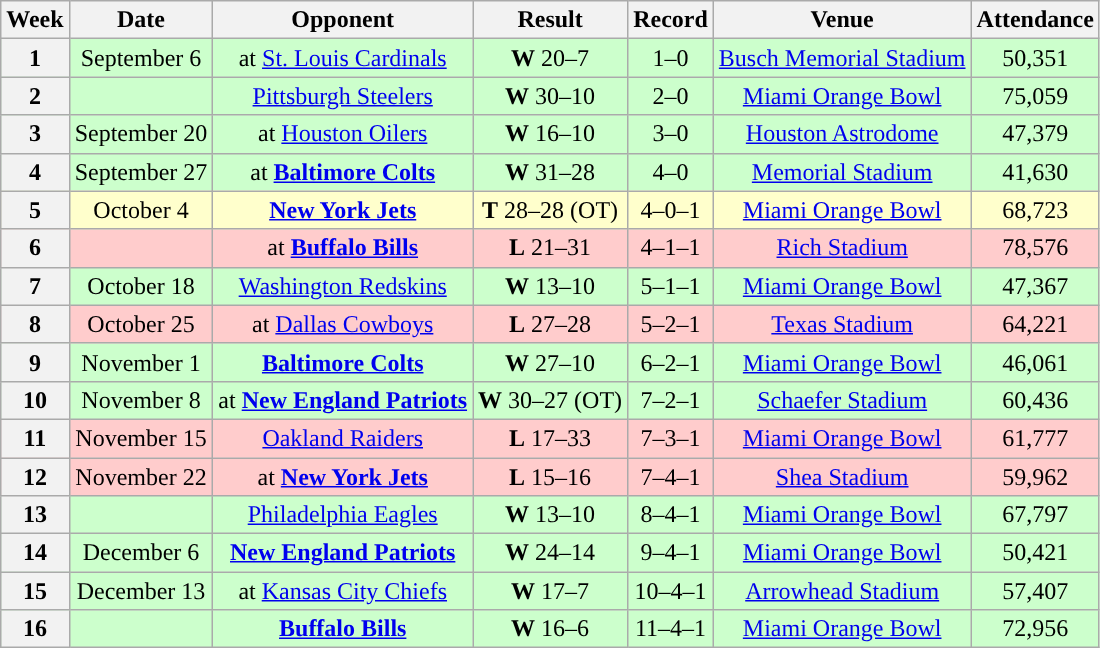<table class="wikitable" style="text-align:center">
<tr>
<th>Week</th>
<th>Date</th>
<th>Opponent</th>
<th>Result</th>
<th>Record</th>
<th>Venue</th>
<th>Attendance</th>
</tr>
<tr style="background:#cfc">
<th>1</th>
<td>September 6</td>
<td>at <a href='#'>St. Louis Cardinals</a></td>
<td><strong>W</strong> 20–7</td>
<td>1–0</td>
<td><a href='#'>Busch Memorial Stadium</a></td>
<td>50,351</td>
</tr>
<tr style="background:#cfc">
<th>2</th>
<td></td>
<td><a href='#'>Pittsburgh Steelers</a></td>
<td><strong>W</strong> 30–10</td>
<td>2–0</td>
<td><a href='#'>Miami Orange Bowl</a></td>
<td>75,059</td>
</tr>
<tr style="background:#cfc">
<th>3</th>
<td>September 20</td>
<td>at <a href='#'>Houston Oilers</a></td>
<td><strong>W</strong> 16–10</td>
<td>3–0</td>
<td><a href='#'>Houston Astrodome</a></td>
<td>47,379</td>
</tr>
<tr style="background:#cfc">
<th>4</th>
<td>September 27</td>
<td>at <strong><a href='#'>Baltimore Colts</a></strong></td>
<td><strong>W</strong> 31–28</td>
<td>4–0</td>
<td><a href='#'>Memorial Stadium</a></td>
<td>41,630</td>
</tr>
<tr style="background:#ffc">
<th>5</th>
<td>October 4</td>
<td><strong><a href='#'>New York Jets</a></strong></td>
<td><strong>T</strong> 28–28 (OT)</td>
<td>4–0–1</td>
<td><a href='#'>Miami Orange Bowl</a></td>
<td>68,723</td>
</tr>
<tr style="background:#fcc">
<th>6</th>
<td></td>
<td>at <strong><a href='#'>Buffalo Bills</a></strong></td>
<td><strong>L</strong> 21–31</td>
<td>4–1–1</td>
<td><a href='#'>Rich Stadium</a></td>
<td>78,576</td>
</tr>
<tr style="background:#cfc">
<th>7</th>
<td>October 18</td>
<td><a href='#'>Washington Redskins</a></td>
<td><strong>W</strong> 13–10</td>
<td>5–1–1</td>
<td><a href='#'>Miami Orange Bowl</a></td>
<td>47,367</td>
</tr>
<tr style="background:#fcc">
<th>8</th>
<td>October 25</td>
<td>at <a href='#'>Dallas Cowboys</a></td>
<td><strong>L</strong> 27–28</td>
<td>5–2–1</td>
<td><a href='#'>Texas Stadium</a></td>
<td>64,221</td>
</tr>
<tr style="background:#cfc">
<th>9</th>
<td>November 1</td>
<td><strong><a href='#'>Baltimore Colts</a></strong></td>
<td><strong>W</strong> 27–10</td>
<td>6–2–1</td>
<td><a href='#'>Miami Orange Bowl</a></td>
<td>46,061</td>
</tr>
<tr style="background:#cfc">
<th>10</th>
<td>November 8</td>
<td>at <strong><a href='#'>New England Patriots</a></strong></td>
<td><strong>W</strong> 30–27 (OT)</td>
<td>7–2–1</td>
<td><a href='#'>Schaefer Stadium</a></td>
<td>60,436</td>
</tr>
<tr style="background:#fcc">
<th>11</th>
<td>November 15</td>
<td><a href='#'>Oakland Raiders</a></td>
<td><strong>L</strong> 17–33</td>
<td>7–3–1</td>
<td><a href='#'>Miami Orange Bowl</a></td>
<td>61,777</td>
</tr>
<tr style="background:#fcc">
<th>12</th>
<td>November 22</td>
<td>at <strong><a href='#'>New York Jets</a></strong></td>
<td><strong>L</strong> 15–16</td>
<td>7–4–1</td>
<td><a href='#'>Shea Stadium</a></td>
<td>59,962</td>
</tr>
<tr style="background:#cfc">
<th>13</th>
<td></td>
<td><a href='#'>Philadelphia Eagles</a></td>
<td><strong>W</strong> 13–10</td>
<td>8–4–1</td>
<td><a href='#'>Miami Orange Bowl</a></td>
<td>67,797</td>
</tr>
<tr style="background:#cfc">
<th>14</th>
<td>December 6</td>
<td><strong><a href='#'>New England Patriots</a></strong></td>
<td><strong>W</strong> 24–14</td>
<td>9–4–1</td>
<td><a href='#'>Miami Orange Bowl</a></td>
<td>50,421</td>
</tr>
<tr style="background:#cfc">
<th>15</th>
<td>December 13</td>
<td>at <a href='#'>Kansas City Chiefs</a></td>
<td><strong>W</strong> 17–7</td>
<td>10–4–1</td>
<td><a href='#'>Arrowhead Stadium</a></td>
<td>57,407</td>
</tr>
<tr style="background:#cfc">
<th>16</th>
<td></td>
<td><strong><a href='#'>Buffalo Bills</a></strong></td>
<td><strong>W</strong> 16–6</td>
<td>11–4–1</td>
<td><a href='#'>Miami Orange Bowl</a></td>
<td>72,956</td>
</tr>
</table>
